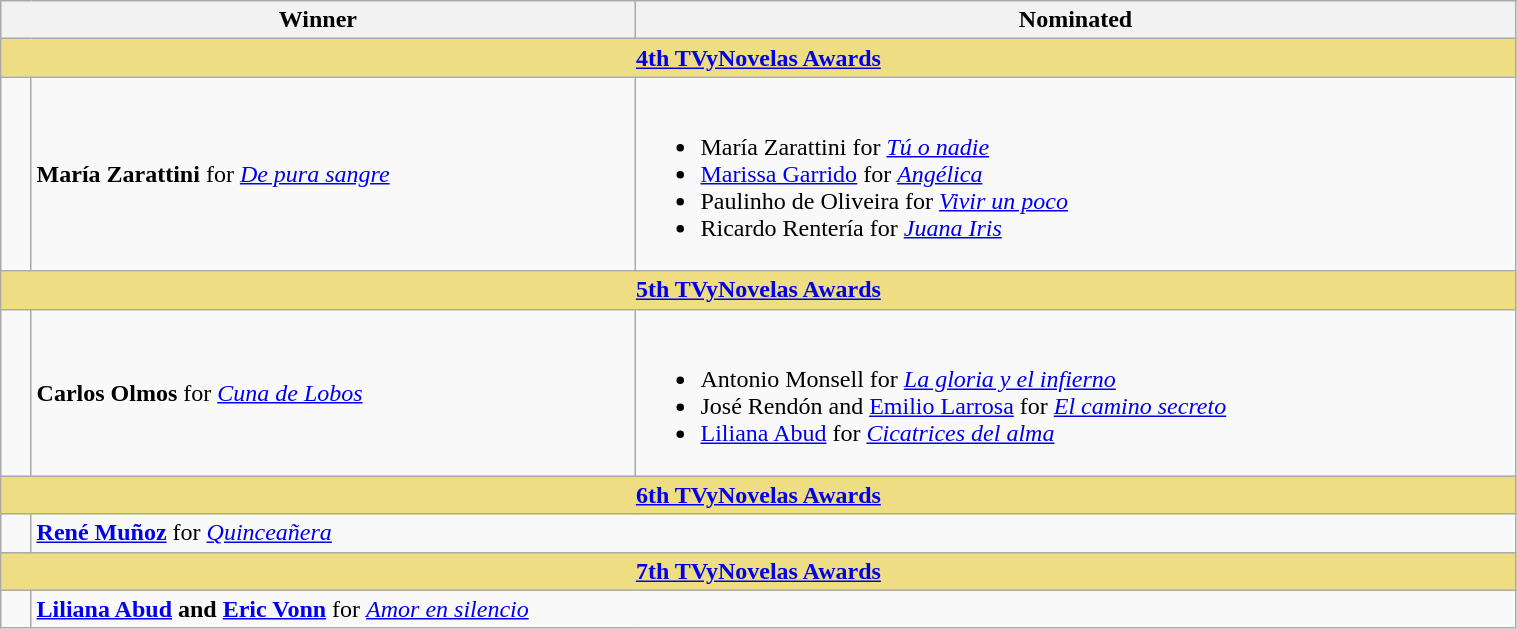<table class="wikitable" width=80%>
<tr align=center>
<th width="150px;" colspan=2; align="center">Winner</th>
<th width="580px;" align="center">Nominated</th>
</tr>
<tr>
<th colspan=9 style="background:#EEDD82;"  align="center"><strong><a href='#'>4th TVyNovelas Awards</a></strong></th>
</tr>
<tr>
<td width=2%></td>
<td><strong>María Zarattini</strong> for <em><a href='#'>De pura sangre</a></em></td>
<td><br><ul><li>María Zarattini for <em><a href='#'>Tú o nadie</a></em></li><li><a href='#'>Marissa Garrido</a> for <em><a href='#'>Angélica</a></em></li><li>Paulinho de Oliveira for <em><a href='#'>Vivir un poco</a></em></li><li>Ricardo Rentería for <em><a href='#'>Juana Iris</a></em></li></ul></td>
</tr>
<tr>
<th colspan=9 style="background:#EEDD82;"  align="center"><strong><a href='#'>5th TVyNovelas Awards</a></strong></th>
</tr>
<tr>
<td width=2%></td>
<td><strong>Carlos Olmos</strong> for <em><a href='#'>Cuna de Lobos</a></em></td>
<td><br><ul><li>Antonio Monsell for <em><a href='#'>La gloria y el infierno</a></em></li><li>José Rendón and <a href='#'>Emilio Larrosa</a> for <em><a href='#'>El camino secreto</a></em></li><li><a href='#'>Liliana Abud</a> for <em><a href='#'>Cicatrices del alma</a></em></li></ul></td>
</tr>
<tr>
<th colspan=9 style="background:#EEDD82;"  align="center"><strong><a href='#'>6th TVyNovelas Awards</a></strong></th>
</tr>
<tr>
<td width=2%></td>
<td colspan=2><strong><a href='#'>René Muñoz</a></strong> for <em><a href='#'>Quinceañera</a></em></td>
</tr>
<tr>
<th colspan=9 style="background:#EEDD82;"  align="center"><strong><a href='#'>7th TVyNovelas Awards</a></strong></th>
</tr>
<tr>
<td width=2%></td>
<td colspan=2><strong><a href='#'>Liliana Abud</a> and <a href='#'>Eric Vonn</a></strong> for <em><a href='#'>Amor en silencio</a></em></td>
</tr>
</table>
